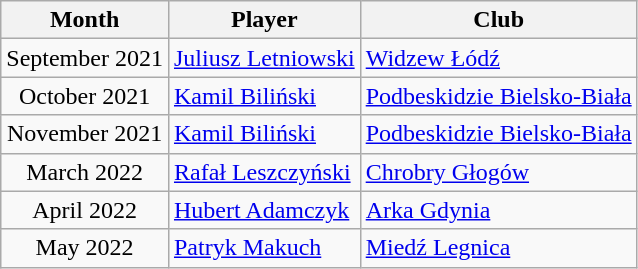<table class="wikitable" style="text-align:center">
<tr>
<th>Month</th>
<th>Player</th>
<th>Club</th>
</tr>
<tr>
<td>September 2021</td>
<td align="left"> <a href='#'>Juliusz Letniowski</a></td>
<td align="left"><a href='#'>Widzew Łódź</a></td>
</tr>
<tr>
<td>October 2021</td>
<td align="left"> <a href='#'>Kamil Biliński</a></td>
<td align="left"><a href='#'>Podbeskidzie Bielsko-Biała</a></td>
</tr>
<tr>
<td>November 2021</td>
<td align="left"> <a href='#'>Kamil Biliński</a></td>
<td align="left"><a href='#'>Podbeskidzie Bielsko-Biała</a></td>
</tr>
<tr>
<td>March 2022</td>
<td align="left"> <a href='#'>Rafał Leszczyński</a></td>
<td align="left"><a href='#'>Chrobry Głogów</a></td>
</tr>
<tr>
<td>April 2022</td>
<td align="left"> <a href='#'>Hubert Adamczyk</a></td>
<td align="left"><a href='#'>Arka Gdynia</a></td>
</tr>
<tr>
<td>May 2022</td>
<td align="left"> <a href='#'>Patryk Makuch</a></td>
<td align="left"><a href='#'>Miedź Legnica</a></td>
</tr>
</table>
